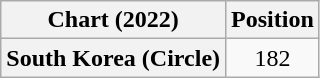<table class="wikitable plainrowheaders" style="text-align:center">
<tr>
<th scope="col">Chart (2022)</th>
<th scope="col">Position</th>
</tr>
<tr>
<th scope="row">South Korea (Circle)</th>
<td>182</td>
</tr>
</table>
